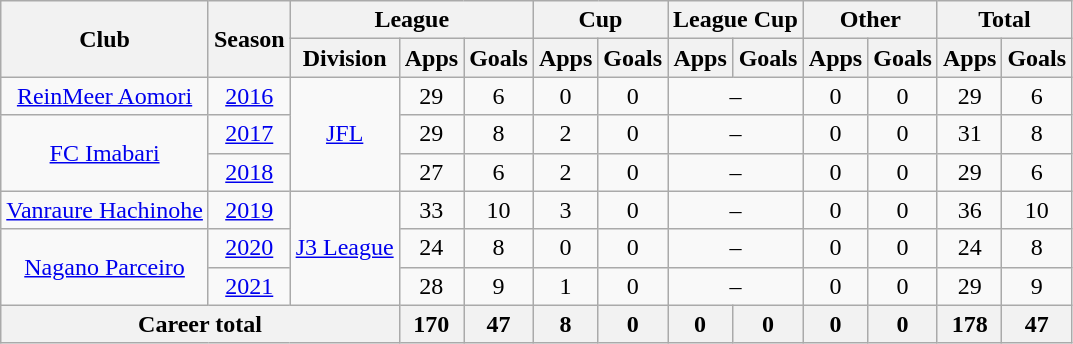<table class="wikitable" style="text-align: center">
<tr>
<th rowspan="2">Club</th>
<th rowspan="2">Season</th>
<th colspan="3">League</th>
<th colspan="2">Cup</th>
<th colspan="2">League Cup</th>
<th colspan="2">Other</th>
<th colspan="2">Total</th>
</tr>
<tr>
<th>Division</th>
<th>Apps</th>
<th>Goals</th>
<th>Apps</th>
<th>Goals</th>
<th>Apps</th>
<th>Goals</th>
<th>Apps</th>
<th>Goals</th>
<th>Apps</th>
<th>Goals</th>
</tr>
<tr>
<td><a href='#'>ReinMeer Aomori</a></td>
<td><a href='#'>2016</a></td>
<td rowspan="3"><a href='#'>JFL</a></td>
<td>29</td>
<td>6</td>
<td>0</td>
<td>0</td>
<td colspan="2">–</td>
<td>0</td>
<td>0</td>
<td>29</td>
<td>6</td>
</tr>
<tr>
<td rowspan="2"><a href='#'>FC Imabari</a></td>
<td><a href='#'>2017</a></td>
<td>29</td>
<td>8</td>
<td>2</td>
<td>0</td>
<td colspan="2">–</td>
<td>0</td>
<td>0</td>
<td>31</td>
<td>8</td>
</tr>
<tr>
<td><a href='#'>2018</a></td>
<td>27</td>
<td>6</td>
<td>2</td>
<td>0</td>
<td colspan="2">–</td>
<td>0</td>
<td>0</td>
<td>29</td>
<td>6</td>
</tr>
<tr>
<td><a href='#'>Vanraure Hachinohe</a></td>
<td><a href='#'>2019</a></td>
<td rowspan="3"><a href='#'>J3 League</a></td>
<td>33</td>
<td>10</td>
<td>3</td>
<td>0</td>
<td colspan="2">–</td>
<td>0</td>
<td>0</td>
<td>36</td>
<td>10</td>
</tr>
<tr>
<td rowspan="2"><a href='#'>Nagano Parceiro</a></td>
<td><a href='#'>2020</a></td>
<td>24</td>
<td>8</td>
<td>0</td>
<td>0</td>
<td colspan="2">–</td>
<td>0</td>
<td>0</td>
<td>24</td>
<td>8</td>
</tr>
<tr>
<td><a href='#'>2021</a></td>
<td>28</td>
<td>9</td>
<td>1</td>
<td>0</td>
<td colspan="2">–</td>
<td>0</td>
<td>0</td>
<td>29</td>
<td>9</td>
</tr>
<tr>
<th colspan=3>Career total</th>
<th>170</th>
<th>47</th>
<th>8</th>
<th>0</th>
<th>0</th>
<th>0</th>
<th>0</th>
<th>0</th>
<th>178</th>
<th>47</th>
</tr>
</table>
